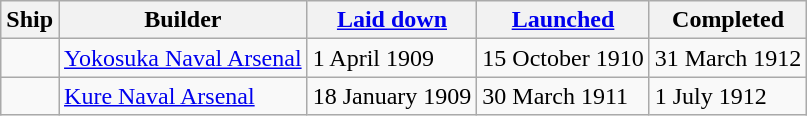<table class="wikitable plainrowheaders">
<tr>
<th scope="col">Ship</th>
<th scope="col">Builder</th>
<th scope="col"><a href='#'>Laid down</a></th>
<th scope="col"><a href='#'>Launched</a></th>
<th scope="col">Completed</th>
</tr>
<tr>
<td scope="row"></td>
<td><a href='#'>Yokosuka Naval Arsenal</a></td>
<td>1 April 1909</td>
<td>15 October 1910</td>
<td>31 March 1912</td>
</tr>
<tr>
<td scope="row"></td>
<td><a href='#'>Kure Naval Arsenal</a></td>
<td>18 January 1909</td>
<td>30 March 1911</td>
<td>1 July 1912</td>
</tr>
</table>
